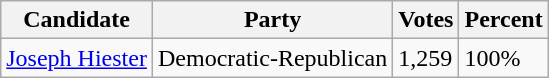<table class=wikitable>
<tr>
<th>Candidate</th>
<th>Party</th>
<th>Votes</th>
<th>Percent</th>
</tr>
<tr>
<td><a href='#'>Joseph Hiester</a></td>
<td>Democratic-Republican</td>
<td>1,259</td>
<td>100%</td>
</tr>
</table>
